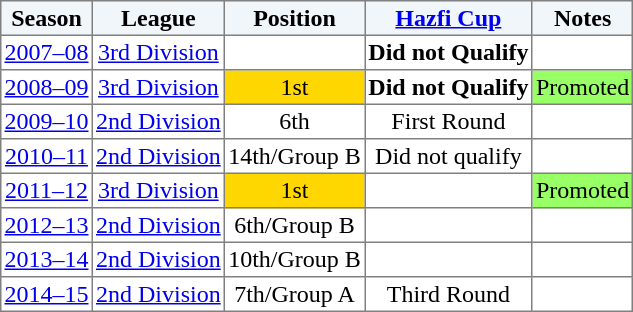<table border="1" cellpadding="2" style="border-collapse:collapse; text-align:center; font-size:normal;">
<tr style="background:#f0f6fa;">
<th>Season</th>
<th>League</th>
<th>Position</th>
<th><a href='#'>Hazfi Cup</a></th>
<th>Notes</th>
</tr>
<tr>
<td><a href='#'>2007–08</a></td>
<td><a href='#'>3rd Division</a></td>
<td></td>
<td><strong>Did not Qualify</strong></td>
<td></td>
</tr>
<tr>
<td><a href='#'>2008–09</a></td>
<td><a href='#'>3rd Division</a></td>
<td bgcolor=gold>1st</td>
<td><strong>Did not Qualify</strong></td>
<td bgcolor=99FF66>Promoted</td>
</tr>
<tr>
<td><a href='#'>2009–10</a></td>
<td><a href='#'>2nd Division</a></td>
<td>6th</td>
<td>First Round</td>
<td></td>
</tr>
<tr>
<td><a href='#'>2010–11</a></td>
<td><a href='#'>2nd Division</a></td>
<td>14th/Group B</td>
<td>Did not qualify</td>
<td></td>
</tr>
<tr>
<td><a href='#'>2011–12</a></td>
<td><a href='#'>3rd Division</a></td>
<td bgcolor=gold>1st</td>
<td></td>
<td bgcolor=99FF66>Promoted</td>
</tr>
<tr>
<td><a href='#'>2012–13</a></td>
<td><a href='#'>2nd Division</a></td>
<td>6th/Group B</td>
<td></td>
<td></td>
</tr>
<tr>
<td><a href='#'>2013–14</a></td>
<td><a href='#'>2nd Division</a></td>
<td>10th/Group B</td>
<td></td>
<td></td>
</tr>
<tr>
<td><a href='#'>2014–15</a></td>
<td><a href='#'>2nd Division</a></td>
<td>7th/Group A</td>
<td>Third Round</td>
<td></td>
</tr>
</table>
